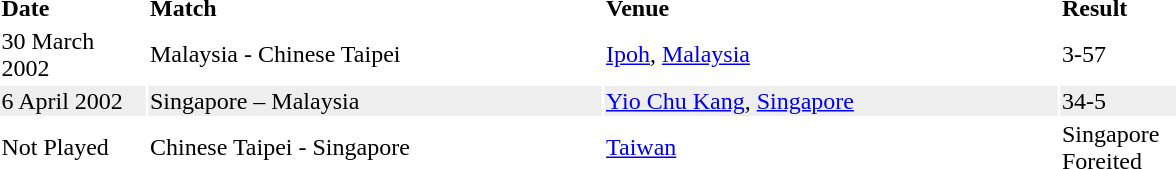<table>
<tr>
<td width="95"><strong>Date</strong></td>
<td width="300"><strong>Match</strong></td>
<td width="300"><strong>Venue</strong></td>
<td width="75"><strong>Result</strong></td>
</tr>
<tr>
<td>30 March 2002</td>
<td>Malaysia - Chinese Taipei</td>
<td><a href='#'>Ipoh</a>, <a href='#'>Malaysia</a></td>
<td>3-57</td>
</tr>
<tr bgcolor="#eeeeee">
<td>6 April 2002</td>
<td>Singapore – Malaysia</td>
<td><a href='#'>Yio Chu Kang</a>, <a href='#'>Singapore</a></td>
<td>34-5</td>
</tr>
<tr>
<td>Not Played</td>
<td>Chinese Taipei - Singapore</td>
<td><a href='#'>Taiwan</a></td>
<td>Singapore Foreited</td>
</tr>
</table>
